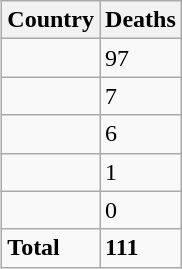<table class="wikitable" style="float:right; clear:right; margin-left:0.5em">
<tr>
<th>Country</th>
<th>Deaths</th>
</tr>
<tr>
<td><strong></strong></td>
<td>97</td>
</tr>
<tr>
<td></td>
<td>7</td>
</tr>
<tr>
<td></td>
<td>6</td>
</tr>
<tr>
<td></td>
<td>1</td>
</tr>
<tr>
<td></td>
<td>0</td>
</tr>
<tr>
<td><strong>Total</strong></td>
<td><strong>111</strong></td>
</tr>
</table>
